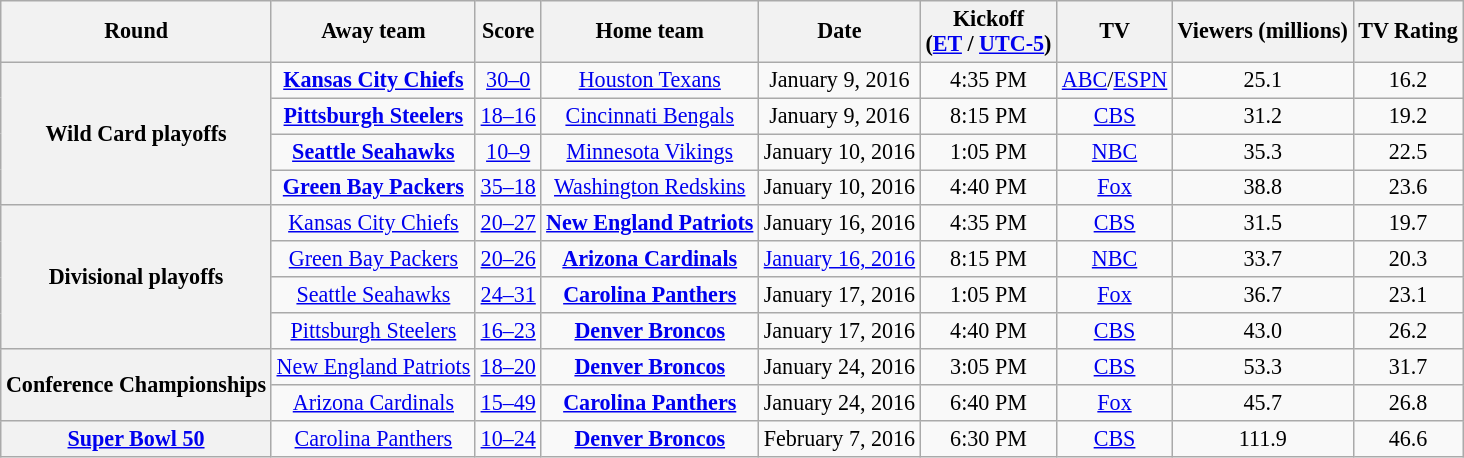<table class="wikitable sortable" style="font-size: 92%; text-align:center">
<tr>
<th>Round</th>
<th>Away team</th>
<th>Score</th>
<th>Home team</th>
<th>Date</th>
<th>Kickoff<br>(<a href='#'>ET</a> / <a href='#'>UTC-5</a>)</th>
<th>TV</th>
<th>Viewers (millions)</th>
<th>TV Rating</th>
</tr>
<tr>
<th rowspan=4>Wild Card playoffs</th>
<td><strong><a href='#'>Kansas City Chiefs</a></strong></td>
<td><a href='#'>30–0</a></td>
<td><a href='#'>Houston Texans</a></td>
<td>January 9, 2016</td>
<td>4:35 PM</td>
<td><a href='#'>ABC</a>/<a href='#'>ESPN</a></td>
<td>25.1</td>
<td>16.2</td>
</tr>
<tr>
<td><strong><a href='#'>Pittsburgh Steelers</a></strong></td>
<td><a href='#'>18–16</a></td>
<td><a href='#'>Cincinnati Bengals</a></td>
<td>January 9, 2016</td>
<td>8:15 PM</td>
<td><a href='#'>CBS</a></td>
<td>31.2</td>
<td>19.2</td>
</tr>
<tr>
<td><strong><a href='#'>Seattle Seahawks</a></strong></td>
<td><a href='#'>10–9</a></td>
<td><a href='#'>Minnesota Vikings</a></td>
<td>January 10, 2016</td>
<td>1:05 PM</td>
<td><a href='#'>NBC</a></td>
<td>35.3</td>
<td>22.5</td>
</tr>
<tr>
<td><strong><a href='#'>Green Bay Packers</a></strong></td>
<td><a href='#'>35–18</a></td>
<td><a href='#'>Washington Redskins</a></td>
<td>January 10, 2016</td>
<td>4:40 PM</td>
<td><a href='#'>Fox</a></td>
<td>38.8</td>
<td>23.6</td>
</tr>
<tr>
<th rowspan=4>Divisional playoffs</th>
<td><a href='#'>Kansas City Chiefs</a></td>
<td><a href='#'>20–27</a></td>
<td><strong><a href='#'>New England Patriots</a></strong></td>
<td>January 16, 2016</td>
<td>4:35 PM</td>
<td><a href='#'>CBS</a></td>
<td>31.5</td>
<td>19.7</td>
</tr>
<tr>
<td><a href='#'>Green Bay Packers</a></td>
<td><a href='#'>20–26 </a></td>
<td><strong><a href='#'>Arizona Cardinals</a></strong></td>
<td><a href='#'>January 16, 2016</a></td>
<td>8:15 PM</td>
<td><a href='#'>NBC</a></td>
<td>33.7</td>
<td>20.3</td>
</tr>
<tr>
<td><a href='#'>Seattle Seahawks</a></td>
<td><a href='#'>24–31</a></td>
<td><strong><a href='#'>Carolina Panthers</a></strong></td>
<td>January 17, 2016</td>
<td>1:05 PM</td>
<td><a href='#'>Fox</a></td>
<td>36.7</td>
<td>23.1</td>
</tr>
<tr>
<td><a href='#'>Pittsburgh Steelers</a></td>
<td><a href='#'>16–23</a></td>
<td><strong><a href='#'>Denver Broncos</a></strong></td>
<td>January 17, 2016</td>
<td>4:40 PM</td>
<td><a href='#'>CBS</a></td>
<td>43.0</td>
<td>26.2</td>
</tr>
<tr>
<th rowspan=2>Conference Championships</th>
<td><a href='#'>New England Patriots</a></td>
<td><a href='#'>18–20</a></td>
<td><strong><a href='#'>Denver Broncos</a></strong></td>
<td>January 24, 2016</td>
<td>3:05 PM</td>
<td><a href='#'>CBS</a></td>
<td>53.3</td>
<td>31.7</td>
</tr>
<tr>
<td><a href='#'>Arizona Cardinals</a></td>
<td><a href='#'>15–49</a></td>
<td><strong><a href='#'>Carolina Panthers</a></strong></td>
<td>January 24, 2016</td>
<td>6:40 PM</td>
<td><a href='#'>Fox</a></td>
<td>45.7</td>
<td>26.8</td>
</tr>
<tr>
<th><a href='#'>Super Bowl 50</a><br></th>
<td><a href='#'>Carolina Panthers</a></td>
<td><a href='#'>10–24</a></td>
<td><strong><a href='#'>Denver Broncos</a></strong></td>
<td>February 7, 2016</td>
<td>6:30 PM</td>
<td><a href='#'>CBS</a></td>
<td>111.9</td>
<td>46.6</td>
</tr>
</table>
